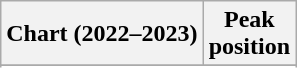<table class="wikitable sortable plainrowheaders" style="text-align:center">
<tr>
<th scope="col">Chart (2022–2023)</th>
<th scope="col">Peak<br>position</th>
</tr>
<tr>
</tr>
<tr>
</tr>
<tr>
</tr>
<tr>
</tr>
</table>
